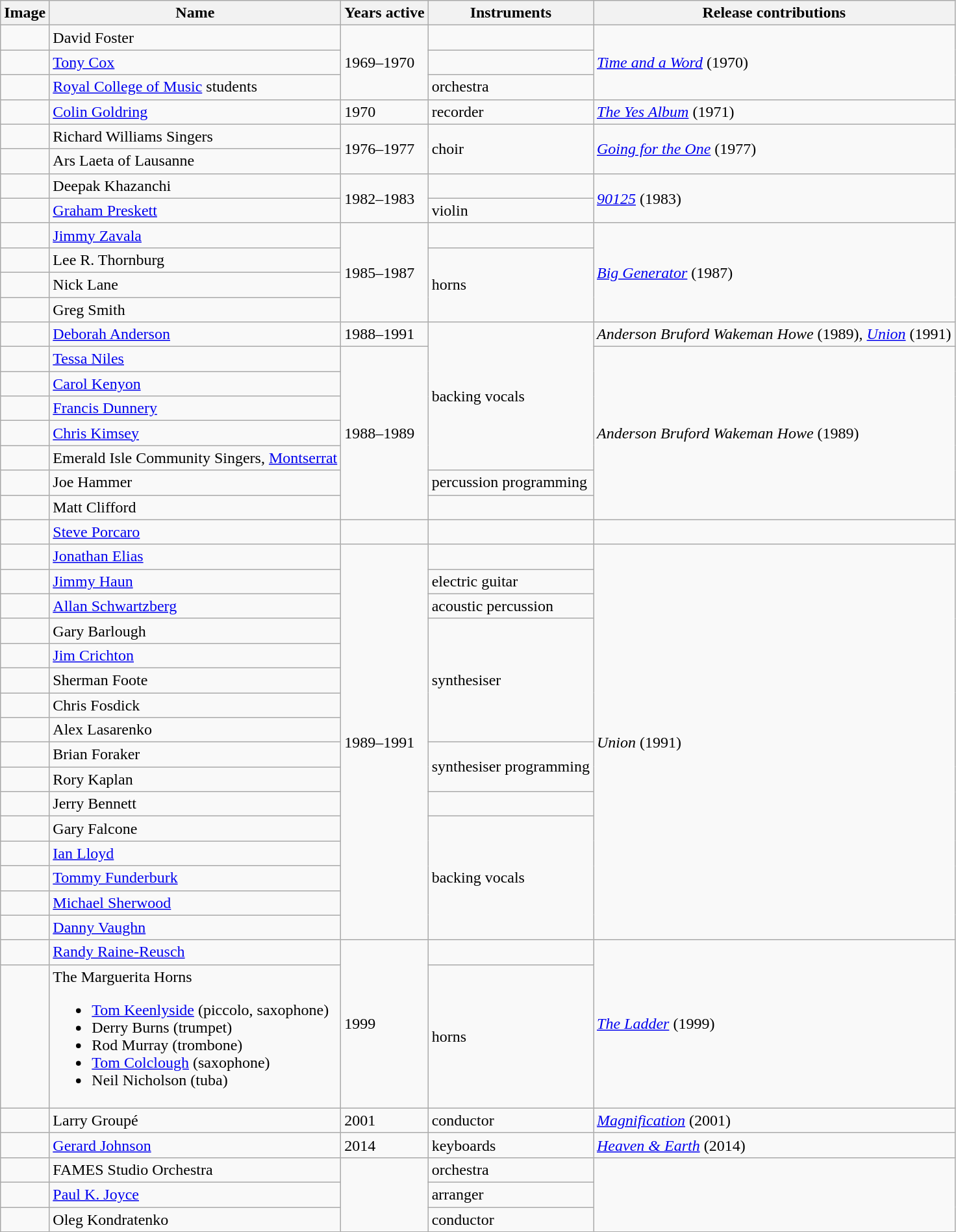<table class="wikitable">
<tr>
<th>Image</th>
<th>Name</th>
<th>Years active</th>
<th>Instruments</th>
<th>Release contributions</th>
</tr>
<tr>
<td></td>
<td>David Foster</td>
<td rowspan="3">1969–1970</td>
<td></td>
<td rowspan="3"><em><a href='#'>Time and a Word</a></em> (1970)</td>
</tr>
<tr>
<td></td>
<td><a href='#'>Tony Cox</a></td>
<td></td>
</tr>
<tr>
<td></td>
<td><a href='#'>Royal College of Music</a> students</td>
<td>orchestra</td>
</tr>
<tr>
<td></td>
<td><a href='#'>Colin Goldring</a></td>
<td>1970</td>
<td>recorder</td>
<td><em><a href='#'>The Yes Album</a></em> (1971)</td>
</tr>
<tr>
<td></td>
<td>Richard Williams Singers</td>
<td rowspan="2">1976–1977</td>
<td rowspan="2">choir</td>
<td rowspan="2"><em><a href='#'>Going for the One</a></em> (1977)</td>
</tr>
<tr>
<td></td>
<td>Ars Laeta of Lausanne</td>
</tr>
<tr>
<td></td>
<td>Deepak Khazanchi</td>
<td rowspan="2">1982–1983</td>
<td></td>
<td rowspan="2"><em><a href='#'>90125</a></em> (1983)</td>
</tr>
<tr>
<td></td>
<td><a href='#'>Graham Preskett</a></td>
<td>violin</td>
</tr>
<tr>
<td></td>
<td><a href='#'>Jimmy Zavala</a></td>
<td rowspan="4">1985–1987</td>
<td></td>
<td rowspan="4"><em><a href='#'>Big Generator</a></em> (1987)</td>
</tr>
<tr>
<td></td>
<td>Lee R. Thornburg</td>
<td rowspan="3">horns</td>
</tr>
<tr>
<td></td>
<td>Nick Lane</td>
</tr>
<tr>
<td></td>
<td>Greg Smith</td>
</tr>
<tr>
<td></td>
<td><a href='#'>Deborah Anderson</a></td>
<td>1988–1991</td>
<td rowspan="6">backing vocals</td>
<td><em>Anderson Bruford Wakeman Howe</em> (1989)<em>, <a href='#'>Union</a></em> (1991)</td>
</tr>
<tr>
<td></td>
<td><a href='#'>Tessa Niles</a></td>
<td rowspan="7">1988–1989 </td>
<td rowspan="7"><em>Anderson Bruford Wakeman Howe</em> (1989)</td>
</tr>
<tr>
<td></td>
<td><a href='#'>Carol Kenyon</a></td>
</tr>
<tr>
<td></td>
<td><a href='#'>Francis Dunnery</a></td>
</tr>
<tr>
<td></td>
<td><a href='#'>Chris Kimsey</a></td>
</tr>
<tr>
<td></td>
<td>Emerald Isle Community Singers, <a href='#'>Montserrat</a></td>
</tr>
<tr>
<td></td>
<td>Joe Hammer</td>
<td>percussion programming</td>
</tr>
<tr>
<td></td>
<td>Matt Clifford</td>
<td></td>
</tr>
<tr>
<td></td>
<td><a href='#'>Steve Porcaro</a></td>
<td></td>
<td></td>
<td></td>
</tr>
<tr>
<td></td>
<td><a href='#'>Jonathan Elias</a></td>
<td rowspan="16">1989–1991</td>
<td></td>
<td rowspan="16"><em>Union</em> (1991)</td>
</tr>
<tr>
<td></td>
<td><a href='#'>Jimmy Haun</a></td>
<td>electric guitar</td>
</tr>
<tr>
<td></td>
<td><a href='#'>Allan Schwartzberg</a></td>
<td>acoustic percussion</td>
</tr>
<tr>
<td></td>
<td>Gary Barlough</td>
<td rowspan="5">synthesiser</td>
</tr>
<tr>
<td></td>
<td><a href='#'>Jim Crichton</a></td>
</tr>
<tr>
<td></td>
<td>Sherman Foote</td>
</tr>
<tr>
<td></td>
<td>Chris Fosdick</td>
</tr>
<tr>
<td></td>
<td>Alex Lasarenko</td>
</tr>
<tr>
<td></td>
<td>Brian Foraker</td>
<td rowspan="2">synthesiser programming</td>
</tr>
<tr>
<td></td>
<td>Rory Kaplan</td>
</tr>
<tr>
<td></td>
<td>Jerry Bennett</td>
<td></td>
</tr>
<tr>
<td></td>
<td>Gary Falcone</td>
<td rowspan="5">backing vocals</td>
</tr>
<tr>
<td></td>
<td><a href='#'>Ian Lloyd</a></td>
</tr>
<tr>
<td></td>
<td><a href='#'>Tommy Funderburk</a></td>
</tr>
<tr>
<td></td>
<td><a href='#'>Michael Sherwood</a></td>
</tr>
<tr>
<td></td>
<td><a href='#'>Danny Vaughn</a></td>
</tr>
<tr>
<td></td>
<td><a href='#'>Randy Raine-Reusch</a></td>
<td rowspan="2">1999</td>
<td></td>
<td rowspan="2"><em><a href='#'>The Ladder</a></em> (1999)</td>
</tr>
<tr>
<td></td>
<td>The Marguerita Horns<br><ul><li><a href='#'>Tom Keenlyside</a> <span>(piccolo, saxophone)</span></li><li>Derry Burns <span>(trumpet)</span></li><li>Rod Murray <span>(trombone)</span></li><li><a href='#'>Tom Colclough</a> <span>(saxophone)</span></li><li>Neil Nicholson <span>(tuba)</span></li></ul></td>
<td>horns</td>
</tr>
<tr>
<td></td>
<td>Larry Groupé</td>
<td>2001</td>
<td>conductor</td>
<td><em><a href='#'>Magnification</a></em> (2001)</td>
</tr>
<tr>
<td></td>
<td><a href='#'>Gerard Johnson</a></td>
<td>2014</td>
<td>keyboards</td>
<td><em><a href='#'>Heaven & Earth</a></em> (2014)</td>
</tr>
<tr>
<td></td>
<td>FAMES Studio Orchestra</td>
<td rowspan="3"></td>
<td>orchestra</td>
<td rowspan="3"></td>
</tr>
<tr>
<td></td>
<td><a href='#'>Paul K. Joyce</a></td>
<td>arranger</td>
</tr>
<tr>
<td></td>
<td>Oleg Kondratenko</td>
<td>conductor</td>
</tr>
</table>
